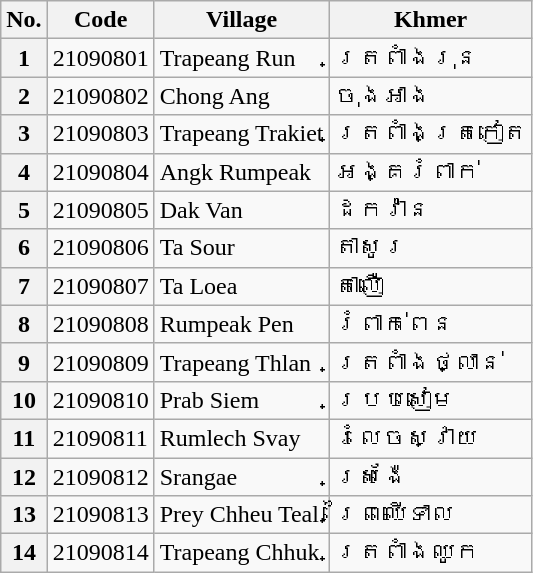<table class="wikitable sortable mw-collapsible">
<tr>
<th>No.</th>
<th>Code</th>
<th>Village</th>
<th>Khmer</th>
</tr>
<tr>
<th>1</th>
<td>21090801</td>
<td>Trapeang Run</td>
<td>ត្រពាំងរុន</td>
</tr>
<tr>
<th>2</th>
<td>21090802</td>
<td>Chong Ang</td>
<td>ចុងអាង</td>
</tr>
<tr>
<th>3</th>
<td>21090803</td>
<td>Trapeang Trakiet</td>
<td>ត្រពាំងត្រកៀត</td>
</tr>
<tr>
<th>4</th>
<td>21090804</td>
<td>Angk Rumpeak</td>
<td>អង្គរំពាក់</td>
</tr>
<tr>
<th>5</th>
<td>21090805</td>
<td>Dak Van</td>
<td>ដកវ៉ាន</td>
</tr>
<tr>
<th>6</th>
<td>21090806</td>
<td>Ta Sour</td>
<td>តាសូរ</td>
</tr>
<tr>
<th>7</th>
<td>21090807</td>
<td>Ta Loea</td>
<td>តាលឿ</td>
</tr>
<tr>
<th>8</th>
<td>21090808</td>
<td>Rumpeak Pen</td>
<td>រំពាក់ពេន</td>
</tr>
<tr>
<th>9</th>
<td>21090809</td>
<td>Trapeang Thlan</td>
<td>ត្រពាំងថ្លាន់</td>
</tr>
<tr>
<th>10</th>
<td>21090810</td>
<td>Prab Siem</td>
<td>ប្របសៀម</td>
</tr>
<tr>
<th>11</th>
<td>21090811</td>
<td>Rumlech Svay</td>
<td>រំលេចស្វាយ</td>
</tr>
<tr>
<th>12</th>
<td>21090812</td>
<td>Srangae</td>
<td>ស្រង៉ែ</td>
</tr>
<tr>
<th>13</th>
<td>21090813</td>
<td>Prey Chheu Teal</td>
<td>ព្រៃឈើទាល</td>
</tr>
<tr>
<th>14</th>
<td>21090814</td>
<td>Trapeang Chhuk</td>
<td>ត្រពាំងឈូក</td>
</tr>
</table>
